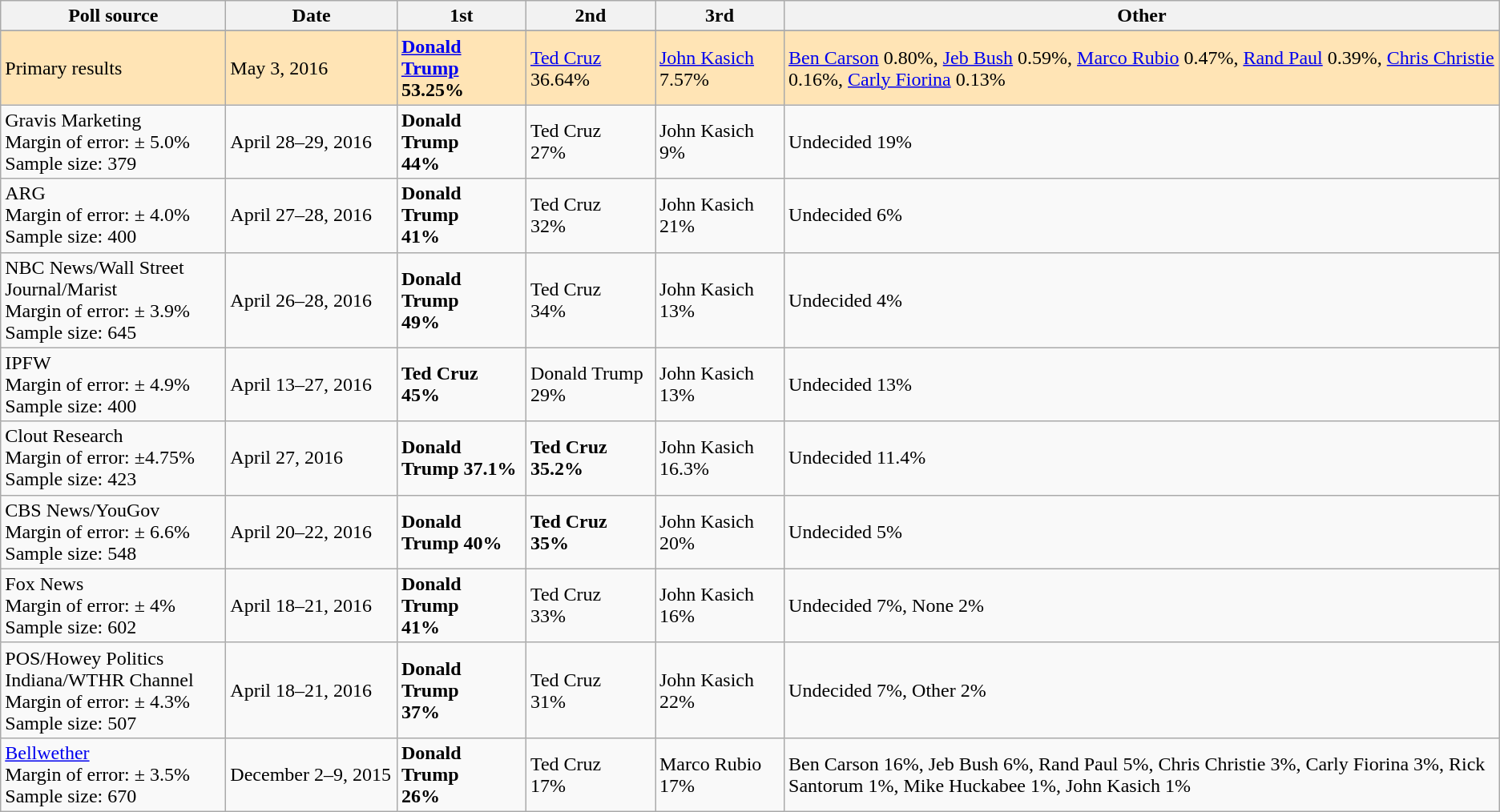<table class="wikitable">
<tr>
<th style="width:180px;">Poll source</th>
<th style="width:135px;">Date</th>
<th style="width:100px;">1st</th>
<th style="width:100px;">2nd</th>
<th style="width:100px;">3rd</th>
<th>Other</th>
</tr>
<tr>
</tr>
<tr style="background:Moccasin;">
<td>Primary results</td>
<td>May 3, 2016</td>
<td><strong><a href='#'>Donald Trump</a><br>53.25%</strong></td>
<td><a href='#'>Ted Cruz</a><br>36.64%</td>
<td><a href='#'>John Kasich</a><br>7.57%</td>
<td><a href='#'>Ben Carson</a> 0.80%, <a href='#'>Jeb Bush</a> 0.59%, <a href='#'>Marco Rubio</a> 0.47%, <a href='#'>Rand Paul</a> 0.39%, <a href='#'>Chris Christie</a> 0.16%, <a href='#'>Carly Fiorina</a> 0.13%</td>
</tr>
<tr>
<td>Gravis Marketing<br>Margin of error: ± 5.0%
<br>Sample size: 379</td>
<td>April 28–29, 2016</td>
<td><strong>Donald Trump<br>44%</strong></td>
<td>Ted Cruz<br>27%</td>
<td>John Kasich<br>9%</td>
<td>Undecided 19%</td>
</tr>
<tr>
<td>ARG<br>Margin of error: ± 4.0%
<br>Sample size: 400</td>
<td>April 27–28, 2016</td>
<td><strong>Donald Trump<br>41%</strong></td>
<td>Ted Cruz<br>32%</td>
<td>John Kasich<br>21%</td>
<td>Undecided 6%</td>
</tr>
<tr>
<td>NBC News/Wall Street Journal/Marist<br>Margin of error: ± 3.9%
<br>Sample size: 645</td>
<td>April 26–28, 2016</td>
<td><strong>Donald Trump<br>49%</strong></td>
<td>Ted Cruz<br>34%</td>
<td>John Kasich<br>13%</td>
<td>Undecided 4%</td>
</tr>
<tr>
<td>IPFW<br>Margin of error: ± 4.9%
<br>Sample size: 400</td>
<td>April 13–27, 2016</td>
<td><strong>Ted Cruz<br>45%</strong></td>
<td>Donald Trump<br>29%</td>
<td>John Kasich<br>13%</td>
<td>Undecided 13%</td>
</tr>
<tr>
<td>Clout Research<br>Margin of error: ±4.75%
<br>Sample size: 423</td>
<td>April 27, 2016</td>
<td><strong>Donald Trump 37.1%</strong></td>
<td><strong>Ted Cruz<br>35.2%</strong></td>
<td>John Kasich<br>16.3%</td>
<td>Undecided 11.4%</td>
</tr>
<tr>
<td>CBS News/YouGov<br>Margin of error: ± 6.6%
<br>Sample size: 548</td>
<td>April 20–22, 2016</td>
<td><strong>Donald Trump 40%</strong></td>
<td><strong>Ted Cruz<br>35%</strong></td>
<td>John Kasich<br>20%</td>
<td>Undecided 5%</td>
</tr>
<tr>
<td>Fox News<br>Margin of error: ± 4%
<br>Sample size: 602</td>
<td>April 18–21, 2016</td>
<td><strong>Donald Trump<br>41%</strong></td>
<td>Ted Cruz<br>33%</td>
<td>John Kasich<br>16%</td>
<td>Undecided 7%, None 2%</td>
</tr>
<tr>
<td>POS/Howey Politics Indiana/WTHR Channel<br>Margin of error: ± 4.3%
<br>Sample size: 507</td>
<td>April 18–21, 2016</td>
<td><strong>Donald Trump<br>37%</strong></td>
<td>Ted Cruz<br>31%</td>
<td>John Kasich<br>22%</td>
<td>Undecided 7%, Other 2%</td>
</tr>
<tr>
<td><a href='#'>Bellwether</a><br>Margin of error: ± 3.5%
<br>Sample size: 670</td>
<td>December 2–9, 2015</td>
<td><strong>Donald Trump<br>26%</strong></td>
<td>Ted Cruz<br>17%</td>
<td>Marco Rubio<br>17%</td>
<td>Ben Carson 16%, Jeb Bush 6%, Rand Paul 5%, Chris Christie 3%, Carly Fiorina 3%, Rick Santorum 1%, Mike Huckabee 1%, John Kasich 1%</td>
</tr>
</table>
